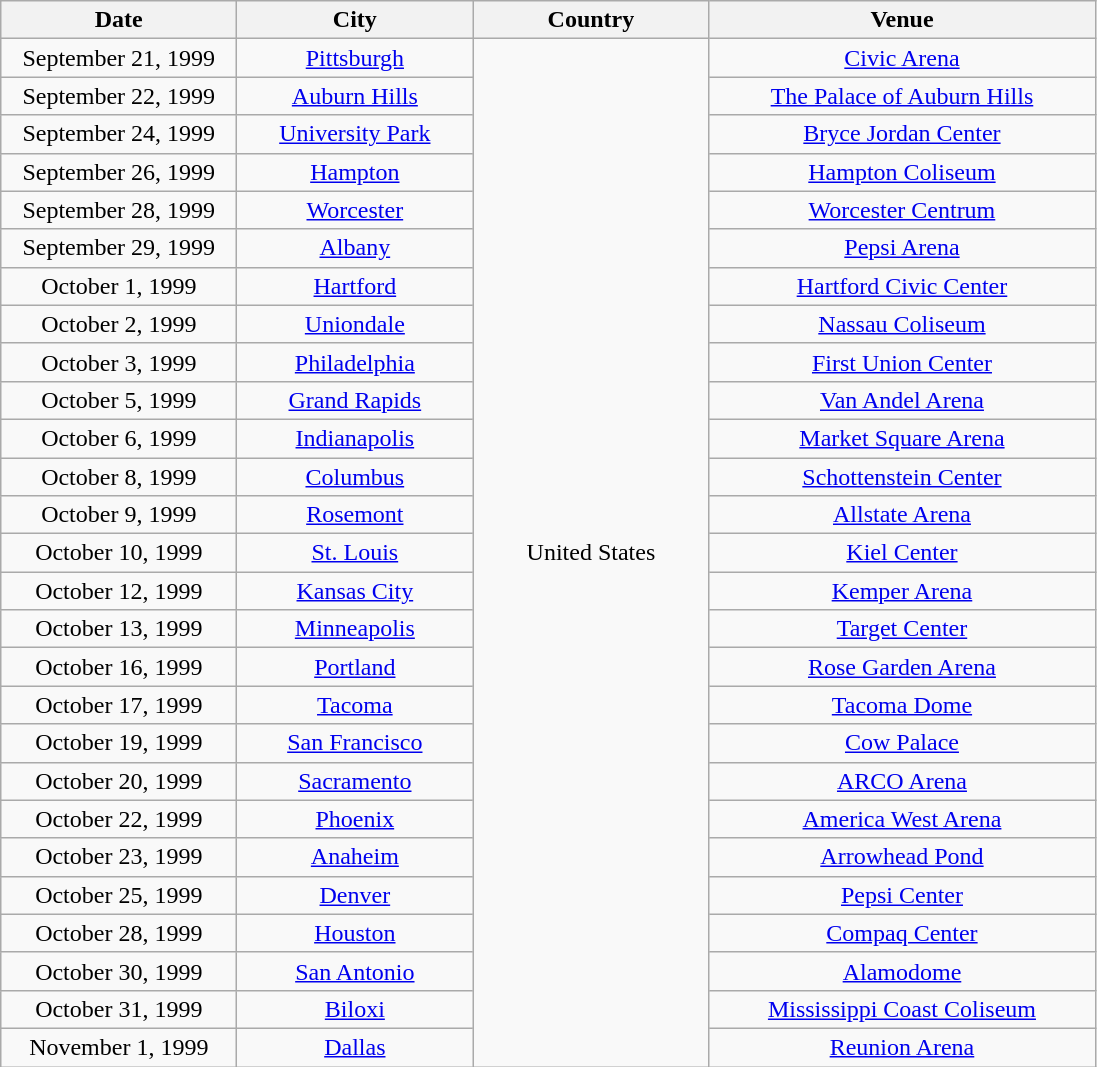<table class="wikitable" style="text-align:center;">
<tr>
<th width="150">Date</th>
<th width="150">City</th>
<th width="150">Country</th>
<th width="250">Venue</th>
</tr>
<tr>
<td>September 21, 1999</td>
<td><a href='#'>Pittsburgh</a></td>
<td rowspan="27">United States</td>
<td><a href='#'>Civic Arena</a></td>
</tr>
<tr>
<td>September 22, 1999</td>
<td><a href='#'>Auburn Hills</a></td>
<td><a href='#'>The Palace of Auburn Hills</a></td>
</tr>
<tr>
<td>September 24, 1999</td>
<td><a href='#'>University Park</a></td>
<td><a href='#'>Bryce Jordan Center</a></td>
</tr>
<tr>
<td>September 26, 1999</td>
<td><a href='#'>Hampton</a></td>
<td><a href='#'>Hampton Coliseum</a></td>
</tr>
<tr>
<td>September 28, 1999</td>
<td><a href='#'>Worcester</a></td>
<td><a href='#'>Worcester Centrum</a></td>
</tr>
<tr>
<td>September 29, 1999</td>
<td><a href='#'>Albany</a></td>
<td><a href='#'>Pepsi Arena</a></td>
</tr>
<tr>
<td>October 1, 1999</td>
<td><a href='#'>Hartford</a></td>
<td><a href='#'>Hartford Civic Center</a></td>
</tr>
<tr>
<td>October 2, 1999</td>
<td><a href='#'>Uniondale</a></td>
<td><a href='#'>Nassau Coliseum</a></td>
</tr>
<tr>
<td>October 3, 1999</td>
<td><a href='#'>Philadelphia</a></td>
<td><a href='#'>First Union Center</a></td>
</tr>
<tr>
<td>October 5, 1999</td>
<td><a href='#'>Grand Rapids</a></td>
<td><a href='#'>Van Andel Arena</a></td>
</tr>
<tr>
<td>October 6, 1999</td>
<td><a href='#'>Indianapolis</a></td>
<td><a href='#'>Market Square Arena</a></td>
</tr>
<tr>
<td>October 8, 1999</td>
<td><a href='#'>Columbus</a></td>
<td><a href='#'>Schottenstein Center</a></td>
</tr>
<tr>
<td>October 9, 1999</td>
<td><a href='#'>Rosemont</a></td>
<td><a href='#'>Allstate Arena</a></td>
</tr>
<tr>
<td>October 10, 1999</td>
<td><a href='#'>St. Louis</a></td>
<td><a href='#'>Kiel Center</a></td>
</tr>
<tr>
<td>October 12, 1999</td>
<td><a href='#'>Kansas City</a></td>
<td><a href='#'>Kemper Arena</a></td>
</tr>
<tr>
<td>October 13, 1999</td>
<td><a href='#'>Minneapolis</a></td>
<td><a href='#'>Target Center</a></td>
</tr>
<tr>
<td>October 16, 1999</td>
<td><a href='#'>Portland</a></td>
<td><a href='#'>Rose Garden Arena</a></td>
</tr>
<tr>
<td>October 17, 1999</td>
<td><a href='#'>Tacoma</a></td>
<td><a href='#'>Tacoma Dome</a></td>
</tr>
<tr>
<td>October 19, 1999</td>
<td><a href='#'>San Francisco</a></td>
<td><a href='#'>Cow Palace</a></td>
</tr>
<tr>
<td>October 20, 1999</td>
<td><a href='#'>Sacramento</a></td>
<td><a href='#'>ARCO Arena</a></td>
</tr>
<tr>
<td>October 22, 1999</td>
<td><a href='#'>Phoenix</a></td>
<td><a href='#'>America West Arena</a></td>
</tr>
<tr>
<td>October 23, 1999</td>
<td><a href='#'>Anaheim</a></td>
<td><a href='#'>Arrowhead Pond</a></td>
</tr>
<tr>
<td>October 25, 1999</td>
<td><a href='#'>Denver</a></td>
<td><a href='#'>Pepsi Center</a></td>
</tr>
<tr>
<td>October 28, 1999</td>
<td><a href='#'>Houston</a></td>
<td><a href='#'>Compaq Center</a></td>
</tr>
<tr>
<td>October 30, 1999</td>
<td><a href='#'>San Antonio</a></td>
<td><a href='#'>Alamodome</a></td>
</tr>
<tr>
<td>October 31, 1999</td>
<td><a href='#'>Biloxi</a></td>
<td><a href='#'>Mississippi Coast Coliseum</a></td>
</tr>
<tr>
<td>November 1, 1999</td>
<td><a href='#'>Dallas</a></td>
<td><a href='#'>Reunion Arena</a></td>
</tr>
</table>
